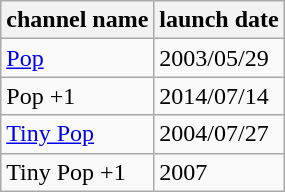<table class="wikitable sortable">
<tr>
<th>channel name</th>
<th>launch date</th>
</tr>
<tr>
<td><a href='#'>Pop</a></td>
<td>2003/05/29</td>
</tr>
<tr>
<td>Pop +1</td>
<td>2014/07/14</td>
</tr>
<tr>
<td><a href='#'>Tiny Pop</a></td>
<td>2004/07/27</td>
</tr>
<tr>
<td>Tiny Pop +1</td>
<td>2007</td>
</tr>
</table>
